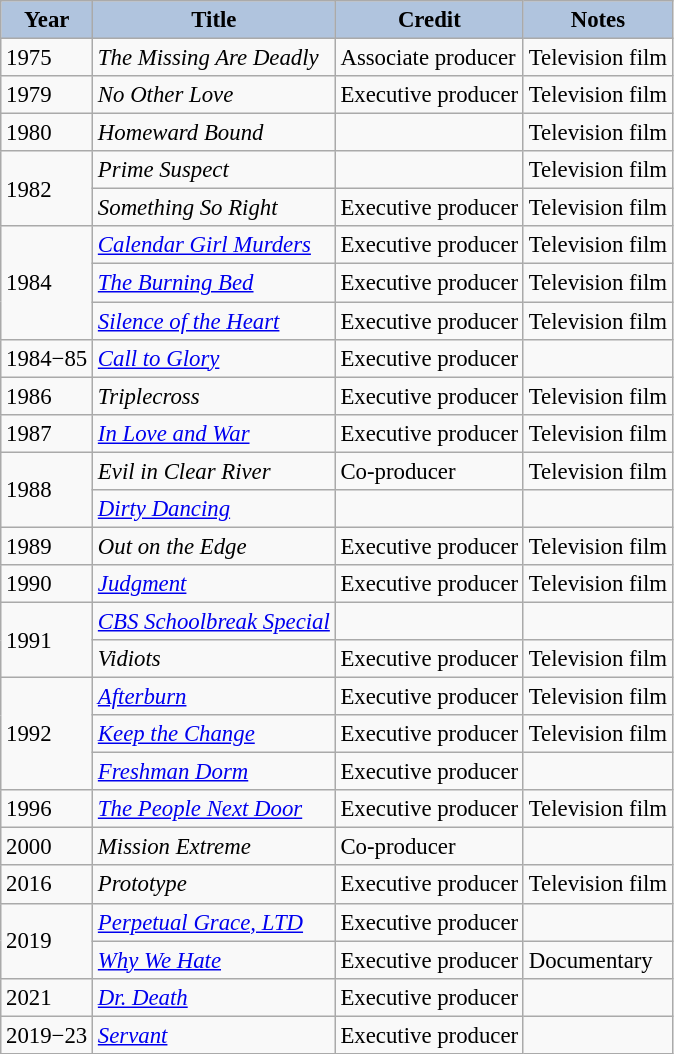<table class="wikitable" style="font-size:95%;">
<tr>
<th style="background:#B0C4DE;">Year</th>
<th style="background:#B0C4DE;">Title</th>
<th style="background:#B0C4DE;">Credit</th>
<th style="background:#B0C4DE;">Notes</th>
</tr>
<tr>
<td>1975</td>
<td><em>The Missing Are Deadly</em></td>
<td>Associate producer</td>
<td>Television film</td>
</tr>
<tr>
<td>1979</td>
<td><em>No Other Love</em></td>
<td>Executive producer</td>
<td>Television film</td>
</tr>
<tr>
<td>1980</td>
<td><em>Homeward Bound</em></td>
<td></td>
<td>Television film</td>
</tr>
<tr>
<td rowspan=2>1982</td>
<td><em>Prime Suspect</em></td>
<td></td>
<td>Television film</td>
</tr>
<tr>
<td><em>Something So Right</em></td>
<td>Executive producer</td>
<td>Television film</td>
</tr>
<tr>
<td rowspan=3>1984</td>
<td><em><a href='#'>Calendar Girl Murders</a></em></td>
<td>Executive producer</td>
<td>Television film</td>
</tr>
<tr>
<td><em><a href='#'>The Burning Bed</a></em></td>
<td>Executive producer</td>
<td>Television film</td>
</tr>
<tr>
<td><em><a href='#'>Silence of the Heart</a></em></td>
<td>Executive producer</td>
<td>Television film</td>
</tr>
<tr>
<td>1984−85</td>
<td><em><a href='#'>Call to Glory</a></em></td>
<td>Executive producer</td>
<td></td>
</tr>
<tr>
<td>1986</td>
<td><em>Triplecross</em></td>
<td>Executive producer</td>
<td>Television film</td>
</tr>
<tr>
<td>1987</td>
<td><em><a href='#'>In Love and War</a></em></td>
<td>Executive producer</td>
<td>Television film</td>
</tr>
<tr>
<td rowspan=2>1988</td>
<td><em>Evil in Clear River</em></td>
<td>Co-producer</td>
<td>Television film</td>
</tr>
<tr>
<td><em><a href='#'>Dirty Dancing</a></em></td>
<td></td>
<td></td>
</tr>
<tr>
<td>1989</td>
<td><em>Out on the Edge</em></td>
<td>Executive producer</td>
<td>Television film</td>
</tr>
<tr>
<td>1990</td>
<td><em><a href='#'>Judgment</a></em></td>
<td>Executive producer</td>
<td>Television film</td>
</tr>
<tr>
<td rowspan=2>1991</td>
<td><em><a href='#'>CBS Schoolbreak Special</a></em></td>
<td></td>
<td></td>
</tr>
<tr>
<td><em>Vidiots</em></td>
<td>Executive producer</td>
<td>Television film</td>
</tr>
<tr>
<td rowspan=3>1992</td>
<td><em><a href='#'>Afterburn</a></em></td>
<td>Executive producer</td>
<td>Television film</td>
</tr>
<tr>
<td><em><a href='#'>Keep the Change</a></em></td>
<td>Executive producer</td>
<td>Television film</td>
</tr>
<tr>
<td><em><a href='#'>Freshman Dorm</a></em></td>
<td>Executive producer</td>
<td></td>
</tr>
<tr>
<td>1996</td>
<td><em><a href='#'>The People Next Door</a></em></td>
<td>Executive producer</td>
<td>Television film</td>
</tr>
<tr>
<td>2000</td>
<td><em>Mission Extreme</em></td>
<td>Co-producer</td>
<td></td>
</tr>
<tr>
<td>2016</td>
<td><em>Prototype</em></td>
<td>Executive producer</td>
<td>Television film</td>
</tr>
<tr>
<td rowspan=2>2019</td>
<td><em><a href='#'>Perpetual Grace, LTD</a></em></td>
<td>Executive producer</td>
<td></td>
</tr>
<tr>
<td><em><a href='#'>Why We Hate</a></em></td>
<td>Executive producer</td>
<td>Documentary</td>
</tr>
<tr>
<td>2021</td>
<td><em><a href='#'>Dr. Death</a></em></td>
<td>Executive producer</td>
<td></td>
</tr>
<tr>
<td>2019−23</td>
<td><em><a href='#'>Servant</a></em></td>
<td>Executive producer</td>
<td></td>
</tr>
</table>
